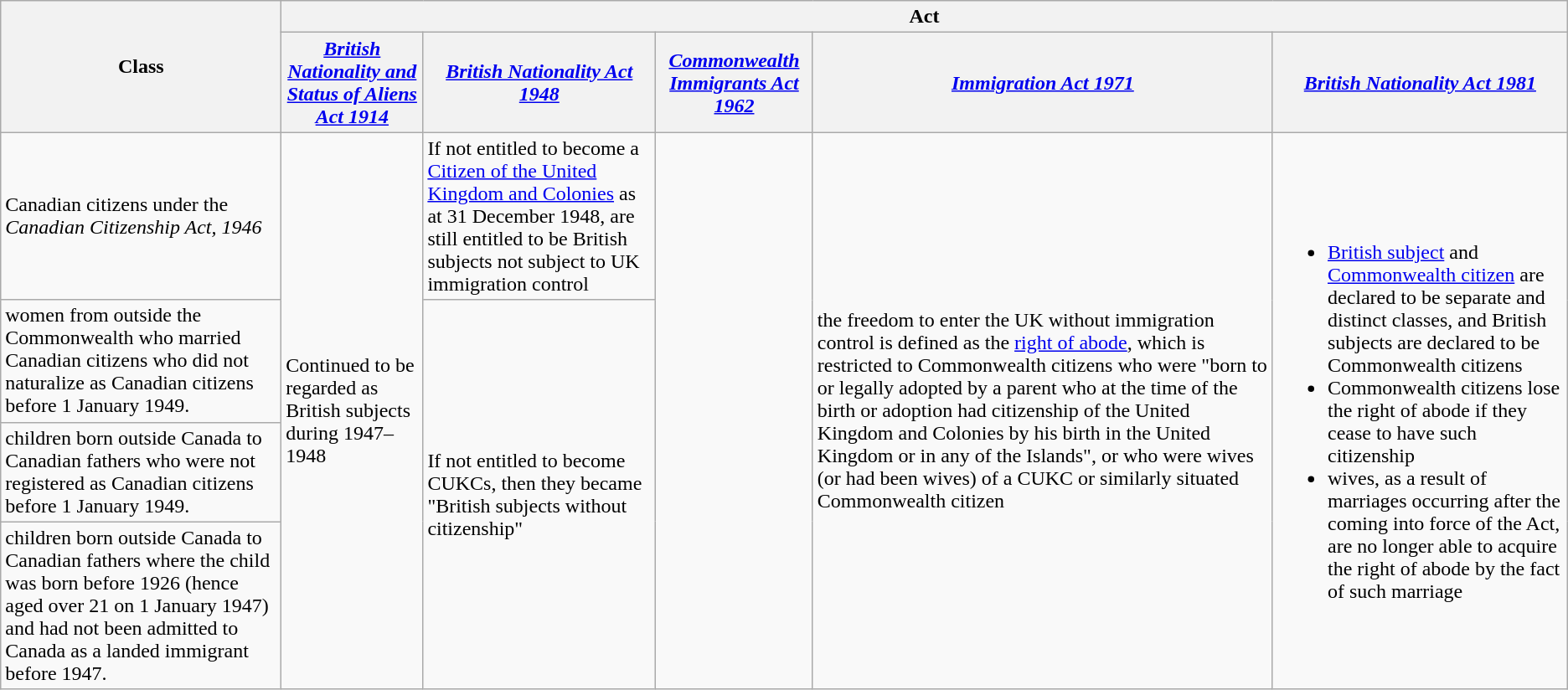<table class="wikitable">
<tr>
<th rowspan="2">Class</th>
<th colspan="5">Act</th>
</tr>
<tr>
<th><em><a href='#'>British Nationality and Status of Aliens Act 1914</a></em></th>
<th><em><a href='#'>British Nationality Act 1948</a></em></th>
<th><em><a href='#'>Commonwealth Immigrants Act 1962</a></em></th>
<th><em><a href='#'>Immigration Act 1971</a></em></th>
<th><em><a href='#'>British Nationality Act 1981</a></em></th>
</tr>
<tr>
<td>Canadian citizens under the <em>Canadian Citizenship Act, 1946</em></td>
<td rowspan="4">Continued to be regarded as British subjects during 1947–1948</td>
<td>If not entitled to become a <a href='#'>Citizen of the United Kingdom and Colonies</a> as at 31 December 1948, are still entitled to be British subjects not subject to UK immigration control</td>
<td rowspan="4"></td>
<td rowspan="4">the freedom to enter the UK without immigration control is defined as the <a href='#'>right of abode</a>, which is restricted to Commonwealth citizens who were "born to or legally adopted by a parent who at the time of the birth or adoption had citizenship of the United Kingdom and Colonies by his birth in the United Kingdom or in any of the Islands", or who were wives (or had been wives) of a CUKC or similarly situated Commonwealth citizen</td>
<td rowspan="4"><br><ul><li><a href='#'>British subject</a> and <a href='#'>Commonwealth citizen</a> are declared to be separate and distinct classes, and British subjects are declared to be Commonwealth citizens</li><li>Commonwealth citizens lose the right of abode if they cease to have such citizenship</li><li>wives, as a result of marriages occurring after the coming into force of the Act, are no longer able to acquire the right of abode by the fact of such marriage</li></ul></td>
</tr>
<tr>
<td>women from outside the Commonwealth who married Canadian citizens who did not naturalize as Canadian citizens before 1 January 1949.</td>
<td rowspan="3">If not entitled to become CUKCs, then they became "British subjects without citizenship"</td>
</tr>
<tr>
<td>children born outside Canada to Canadian fathers who were not registered as Canadian citizens before 1 January 1949.</td>
</tr>
<tr>
<td>children born outside Canada to Canadian fathers where the child was born before 1926 (hence aged over 21 on 1 January 1947) and had not been admitted to Canada as a landed immigrant before 1947.</td>
</tr>
</table>
